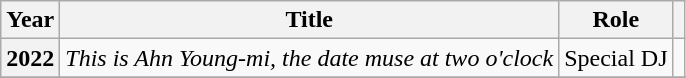<table class="wikitable  plainrowheaders">
<tr>
<th scope="col">Year</th>
<th scope="col">Title</th>
<th scope="col">Role</th>
<th scope="col" class="unsortable"></th>
</tr>
<tr>
<th scope="row">2022</th>
<td><em>This is Ahn Young-mi, the date muse at two o'clock</em></td>
<td>Special DJ</td>
<td></td>
</tr>
<tr>
</tr>
</table>
